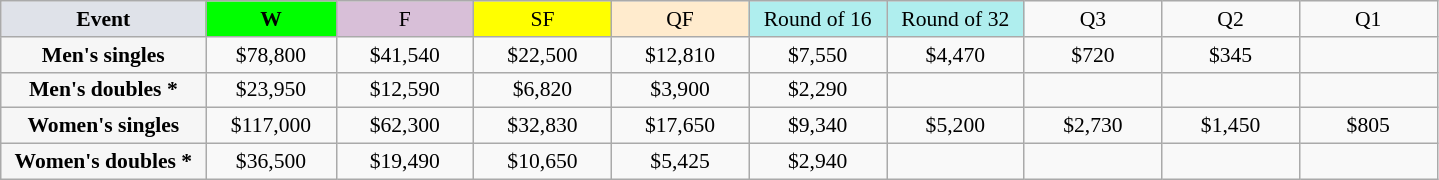<table class=wikitable style=font-size:90%;text-align:center>
<tr>
<td style="width:130px; background:#dfe2e9;"><strong>Event</strong></td>
<td style="width:80px; background:lime;"><strong>W</strong></td>
<td style="width:85px; background:thistle;">F</td>
<td style="width:85px; background:#ff0;">SF</td>
<td style="width:85px; background:#ffebcd;">QF</td>
<td style="width:85px; background:#afeeee;">Round of 16</td>
<td style="width:85px; background:#afeeee;">Round of 32</td>
<td width=85>Q3</td>
<td width=85>Q2</td>
<td width=85>Q1</td>
</tr>
<tr>
<td style="background:#f6f6f6;"><strong>Men's singles</strong></td>
<td>$78,800</td>
<td>$41,540</td>
<td>$22,500</td>
<td>$12,810</td>
<td>$7,550</td>
<td>$4,470</td>
<td>$720</td>
<td>$345</td>
<td></td>
</tr>
<tr>
<td style="background:#f6f6f6;"><strong>Men's doubles *</strong></td>
<td>$23,950</td>
<td>$12,590</td>
<td>$6,820</td>
<td>$3,900</td>
<td>$2,290</td>
<td></td>
<td></td>
<td></td>
<td></td>
</tr>
<tr>
<td style="background:#f6f6f6;"><strong>Women's singles</strong></td>
<td>$117,000</td>
<td>$62,300</td>
<td>$32,830</td>
<td>$17,650</td>
<td>$9,340</td>
<td>$5,200</td>
<td>$2,730</td>
<td>$1,450</td>
<td>$805</td>
</tr>
<tr>
<td style="background:#f6f6f6;"><strong>Women's doubles *</strong></td>
<td>$36,500</td>
<td>$19,490</td>
<td>$10,650</td>
<td>$5,425</td>
<td>$2,940</td>
<td></td>
<td></td>
<td></td>
<td></td>
</tr>
</table>
